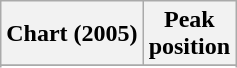<table class="wikitable sortable">
<tr>
<th>Chart (2005)</th>
<th>Peak<br>position</th>
</tr>
<tr>
</tr>
<tr>
</tr>
<tr>
</tr>
<tr>
</tr>
<tr>
</tr>
<tr>
</tr>
<tr>
</tr>
<tr>
</tr>
<tr>
</tr>
</table>
